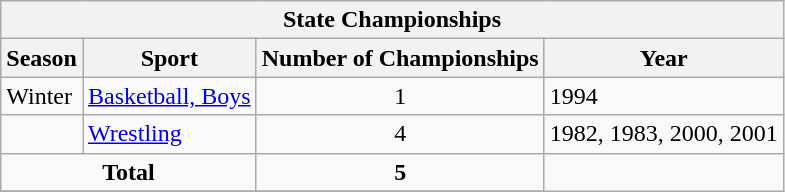<table class="wikitable">
<tr>
<th colspan="4">State Championships</th>
</tr>
<tr>
<th>Season</th>
<th>Sport</th>
<th>Number of Championships</th>
<th>Year</th>
</tr>
<tr>
<td rowspan="1">Winter</td>
<td><a href='#'>Basketball, Boys</a></td>
<td align="center">1</td>
<td>1994</td>
</tr>
<tr>
<td></td>
<td><a href='#'>Wrestling</a></td>
<td align="center">4</td>
<td>1982, 1983, 2000, 2001</td>
</tr>
<tr>
<td align="center" colspan="2"><strong>Total</strong></td>
<td align="center"><strong>5</strong></td>
</tr>
<tr>
</tr>
</table>
